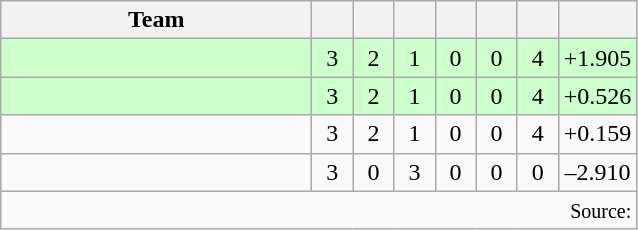<table class="wikitable" style="text-align:center">
<tr>
<th width=200>Team</th>
<th width=20></th>
<th width=20></th>
<th width=20></th>
<th width=20></th>
<th width=20></th>
<th width=20></th>
<th width=45></th>
</tr>
<tr style="background:#cfc">
<td style="text-align:left;"></td>
<td>3</td>
<td>2</td>
<td>1</td>
<td>0</td>
<td>0</td>
<td>4</td>
<td>+1.905</td>
</tr>
<tr style="background:#cfc">
<td style="text-align:left;"></td>
<td>3</td>
<td>2</td>
<td>1</td>
<td>0</td>
<td>0</td>
<td>4</td>
<td>+0.526</td>
</tr>
<tr>
<td style="text-align:left;"></td>
<td>3</td>
<td>2</td>
<td>1</td>
<td>0</td>
<td>0</td>
<td>4</td>
<td>+0.159</td>
</tr>
<tr>
<td style="text-align:left;"></td>
<td>3</td>
<td>0</td>
<td>3</td>
<td>0</td>
<td>0</td>
<td>0</td>
<td>–2.910</td>
</tr>
<tr>
<td colspan="8" style="text-align:right;"><small>Source: </small></td>
</tr>
</table>
